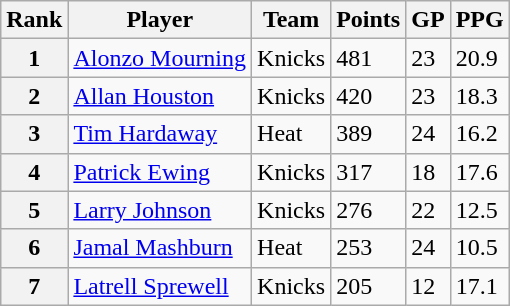<table class="wikitable sortable">
<tr>
<th>Rank</th>
<th>Player</th>
<th>Team</th>
<th>Points</th>
<th>GP</th>
<th>PPG</th>
</tr>
<tr>
<th>1</th>
<td><a href='#'>Alonzo Mourning</a></td>
<td>Knicks</td>
<td>481</td>
<td>23</td>
<td>20.9</td>
</tr>
<tr>
<th>2</th>
<td><a href='#'>Allan Houston</a></td>
<td>Knicks</td>
<td>420</td>
<td>23</td>
<td>18.3</td>
</tr>
<tr>
<th>3</th>
<td><a href='#'>Tim Hardaway</a></td>
<td>Heat</td>
<td>389</td>
<td>24</td>
<td>16.2</td>
</tr>
<tr>
<th>4</th>
<td><a href='#'>Patrick Ewing</a></td>
<td>Knicks</td>
<td>317</td>
<td>18</td>
<td>17.6</td>
</tr>
<tr>
<th>5</th>
<td><a href='#'>Larry Johnson</a></td>
<td>Knicks</td>
<td>276</td>
<td>22</td>
<td>12.5</td>
</tr>
<tr>
<th>6</th>
<td><a href='#'>Jamal Mashburn</a></td>
<td>Heat</td>
<td>253</td>
<td>24</td>
<td>10.5</td>
</tr>
<tr>
<th>7</th>
<td><a href='#'>Latrell Sprewell</a></td>
<td>Knicks</td>
<td>205</td>
<td>12</td>
<td>17.1</td>
</tr>
</table>
